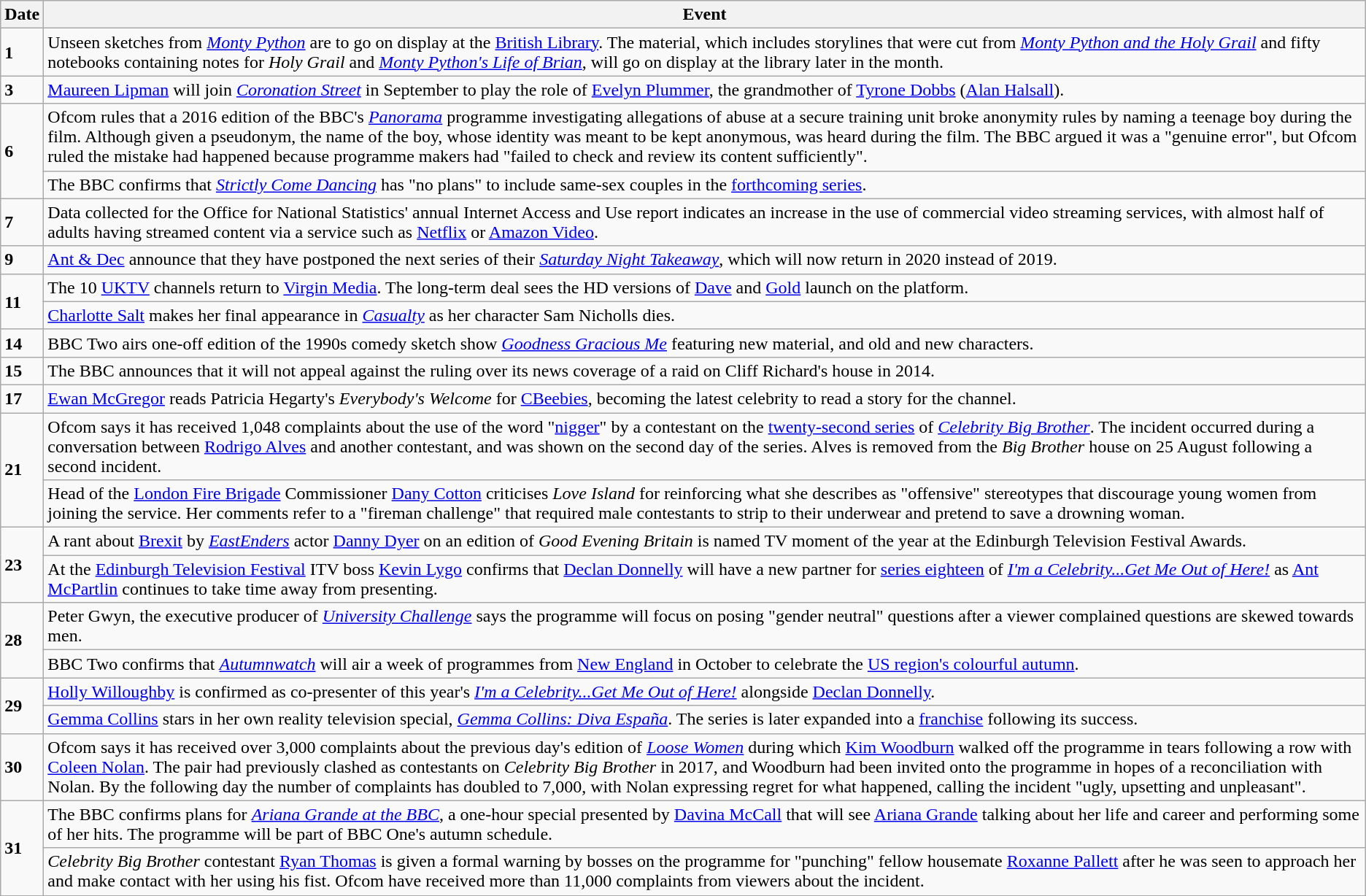<table class="wikitable">
<tr>
<th>Date</th>
<th>Event</th>
</tr>
<tr>
<td><strong>1</strong></td>
<td>Unseen sketches from <em><a href='#'>Monty Python</a></em> are to go on display at the <a href='#'>British Library</a>. The material, which includes storylines that were cut from <em><a href='#'>Monty Python and the Holy Grail</a></em> and fifty notebooks containing notes for <em>Holy Grail</em> and <em><a href='#'>Monty Python's Life of Brian</a></em>, will go on display at the library later in the month.</td>
</tr>
<tr>
<td><strong>3</strong></td>
<td><a href='#'>Maureen Lipman</a> will join <em><a href='#'>Coronation Street</a></em> in September to play the role of <a href='#'>Evelyn Plummer</a>, the grandmother of <a href='#'>Tyrone Dobbs</a> (<a href='#'>Alan Halsall</a>).</td>
</tr>
<tr>
<td rowspan=2><strong>6</strong></td>
<td>Ofcom rules that a 2016 edition of the BBC's <em><a href='#'>Panorama</a></em> programme investigating allegations of abuse at a secure training unit broke anonymity rules by naming a teenage boy during the film. Although given a pseudonym, the name of the boy, whose identity was meant to be kept anonymous, was heard during the film. The BBC argued it was a "genuine error", but Ofcom ruled the mistake had happened because programme makers had "failed to check and review its content sufficiently".</td>
</tr>
<tr>
<td>The BBC confirms that <em><a href='#'>Strictly Come Dancing</a></em> has "no plans" to include same-sex couples in the <a href='#'>forthcoming series</a>.</td>
</tr>
<tr>
<td><strong>7</strong></td>
<td>Data collected for the Office for National Statistics' annual Internet Access and Use report indicates an increase in the use of commercial video streaming services, with almost half of adults having streamed content via a service such as <a href='#'>Netflix</a> or <a href='#'>Amazon Video</a>.</td>
</tr>
<tr>
<td><strong>9</strong></td>
<td><a href='#'>Ant & Dec</a> announce that they have postponed the next series of their <em><a href='#'>Saturday Night Takeaway</a></em>, which will now return in 2020 instead of 2019.</td>
</tr>
<tr>
<td rowspan=2><strong>11</strong></td>
<td>The 10 <a href='#'>UKTV</a> channels return to <a href='#'>Virgin Media</a>. The long-term deal sees the HD versions of <a href='#'>Dave</a> and <a href='#'>Gold</a> launch on the platform.</td>
</tr>
<tr>
<td><a href='#'>Charlotte Salt</a> makes her final appearance in <em><a href='#'>Casualty</a></em> as her character Sam Nicholls dies.</td>
</tr>
<tr>
<td><strong>14</strong></td>
<td>BBC Two airs one-off edition of the 1990s comedy sketch show <em><a href='#'>Goodness Gracious Me</a></em> featuring new material, and old and new characters.</td>
</tr>
<tr>
<td><strong>15</strong></td>
<td>The BBC announces that it will not appeal against the ruling over its news coverage of a raid on Cliff Richard's house in 2014.</td>
</tr>
<tr>
<td><strong>17</strong></td>
<td><a href='#'>Ewan McGregor</a> reads Patricia Hegarty's <em>Everybody's Welcome</em> for <a href='#'>CBeebies</a>, becoming the latest celebrity to read a story for the channel.</td>
</tr>
<tr>
<td rowspan=2><strong>21</strong></td>
<td>Ofcom says it has received 1,048 complaints about the use of the word "<a href='#'>nigger</a>" by a contestant on the <a href='#'>twenty-second series</a> of <em><a href='#'>Celebrity Big Brother</a></em>. The incident occurred during a conversation between <a href='#'>Rodrigo Alves</a> and another contestant, and was shown on the second day of the series. Alves is removed from the <em>Big Brother</em> house on 25 August following a second incident.</td>
</tr>
<tr>
<td>Head of the <a href='#'>London Fire Brigade</a> Commissioner <a href='#'>Dany Cotton</a> criticises <em>Love Island</em> for reinforcing what she describes as "offensive" stereotypes that discourage young women from joining the service. Her comments refer to a "fireman challenge" that required male contestants to strip to their underwear and pretend to save a drowning woman.</td>
</tr>
<tr>
<td rowspan=2><strong>23</strong></td>
<td>A rant about <a href='#'>Brexit</a> by <em><a href='#'>EastEnders</a></em> actor <a href='#'>Danny Dyer</a> on an edition of <em>Good Evening Britain</em> is named TV moment of the year at the Edinburgh Television Festival Awards.</td>
</tr>
<tr>
<td>At the <a href='#'>Edinburgh Television Festival</a> ITV boss <a href='#'>Kevin Lygo</a> confirms that <a href='#'>Declan Donnelly</a> will have a new partner for <a href='#'>series eighteen</a> of <em><a href='#'>I'm a Celebrity...Get Me Out of Here!</a></em> as <a href='#'>Ant McPartlin</a> continues to take time away from presenting.</td>
</tr>
<tr>
<td rowspan=2><strong>28</strong></td>
<td>Peter Gwyn, the executive producer of <em><a href='#'>University Challenge</a></em> says the programme will focus on posing "gender neutral" questions after a viewer complained questions are skewed towards men.</td>
</tr>
<tr>
<td>BBC Two confirms that <em><a href='#'>Autumnwatch</a></em> will air a week of programmes from <a href='#'>New England</a> in October to celebrate the <a href='#'>US region's colourful autumn</a>.</td>
</tr>
<tr>
<td rowspan=2><strong>29</strong></td>
<td><a href='#'>Holly Willoughby</a> is confirmed as co-presenter of this year's <em><a href='#'>I'm a Celebrity...Get Me Out of Here!</a></em> alongside <a href='#'>Declan Donnelly</a>.</td>
</tr>
<tr>
<td><a href='#'>Gemma Collins</a> stars in her own reality television special, <em><a href='#'>Gemma Collins: Diva España</a></em>. The series is later expanded into a <a href='#'>franchise</a> following its success.</td>
</tr>
<tr>
<td><strong>30</strong></td>
<td>Ofcom says it has received over 3,000 complaints about the previous day's edition of <em><a href='#'>Loose Women</a></em> during which <a href='#'>Kim Woodburn</a> walked off the programme in tears following a row with <a href='#'>Coleen Nolan</a>. The pair had previously clashed as contestants on <em>Celebrity Big Brother</em> in 2017, and Woodburn had been invited onto the programme in hopes of a reconciliation with Nolan. By the following day the number of complaints has doubled to 7,000, with Nolan expressing regret for what happened, calling the incident "ugly, upsetting and unpleasant".</td>
</tr>
<tr>
<td rowspan=2><strong>31</strong></td>
<td>The BBC confirms plans for <em><a href='#'>Ariana Grande at the BBC</a></em>, a one-hour special presented by <a href='#'>Davina McCall</a> that will see <a href='#'>Ariana Grande</a> talking about her life and career and performing some of her hits. The programme will be part of BBC One's autumn schedule.</td>
</tr>
<tr>
<td><em>Celebrity Big Brother</em> contestant <a href='#'>Ryan Thomas</a> is given a formal warning by bosses on the programme for "punching" fellow housemate <a href='#'>Roxanne Pallett</a> after he was seen to approach her and make contact with her using his fist. Ofcom have received more than 11,000 complaints from viewers about the incident.</td>
</tr>
</table>
